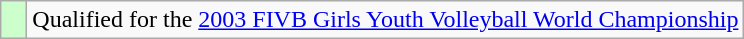<table class="wikitable" style="text-align: left;">
<tr>
<td width=10px bgcolor=#ccffcc></td>
<td>Qualified for the <a href='#'>2003 FIVB Girls Youth Volleyball World Championship</a></td>
</tr>
</table>
